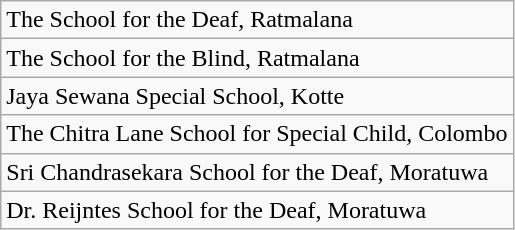<table class="wikitable">
<tr>
<td>The School for the Deaf, Ratmalana</td>
</tr>
<tr>
<td>The School for the Blind, Ratmalana</td>
</tr>
<tr>
<td>Jaya Sewana Special School, Kotte</td>
</tr>
<tr>
<td>The Chitra Lane School for Special Child, Colombo</td>
</tr>
<tr>
<td>Sri Chandrasekara School for the Deaf, Moratuwa</td>
</tr>
<tr>
<td>Dr. Reijntes School for the Deaf, Moratuwa</td>
</tr>
</table>
